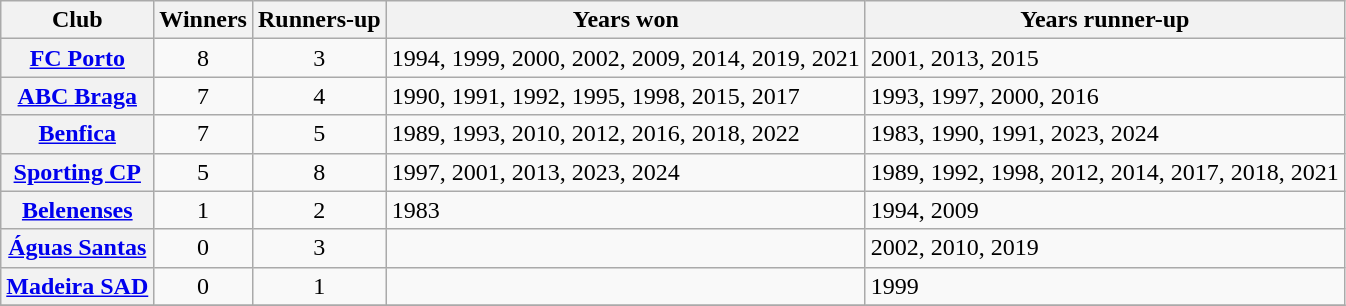<table class="wikitable plainrowheaders sortable">
<tr>
<th scope=col>Club</th>
<th scope=col>Winners</th>
<th scope=col>Runners-up</th>
<th scope=col>Years won</th>
<th scope=col>Years runner-up</th>
</tr>
<tr>
<th scope=row><a href='#'>FC Porto</a></th>
<td style="text-align:center;">8</td>
<td style="text-align:center;">3</td>
<td>1994, 1999, 2000, 2002, 2009, 2014, 2019, 2021</td>
<td>2001, 2013, 2015</td>
</tr>
<tr>
<th scope=row><a href='#'>ABC Braga</a></th>
<td style="text-align:center;">7</td>
<td style="text-align:center;">4</td>
<td>1990, 1991, 1992, 1995, 1998, 2015, 2017</td>
<td>1993, 1997, 2000, 2016</td>
</tr>
<tr>
<th scope=row><a href='#'>Benfica</a></th>
<td style="text-align:center;">7</td>
<td style="text-align:center;">5</td>
<td>1989, 1993, 2010, 2012, 2016, 2018, 2022</td>
<td>1983, 1990, 1991, 2023, 2024</td>
</tr>
<tr>
<th scope=row><a href='#'>Sporting CP</a></th>
<td style="text-align:center;">5</td>
<td style="text-align:center;">8</td>
<td>1997, 2001, 2013, 2023, 2024</td>
<td>1989, 1992, 1998, 2012, 2014, 2017, 2018, 2021</td>
</tr>
<tr>
<th scope=row><a href='#'>Belenenses</a></th>
<td style="text-align:center;">1</td>
<td style="text-align:center;">2</td>
<td>1983</td>
<td>1994, 2009</td>
</tr>
<tr>
<th scope=row><a href='#'>Águas Santas</a></th>
<td style="text-align:center;">0</td>
<td style="text-align:center;">3</td>
<td></td>
<td>2002, 2010, 2019</td>
</tr>
<tr>
<th scope=row><a href='#'>Madeira SAD</a></th>
<td style="text-align:center;">0</td>
<td style="text-align:center;">1</td>
<td></td>
<td>1999</td>
</tr>
<tr>
</tr>
</table>
